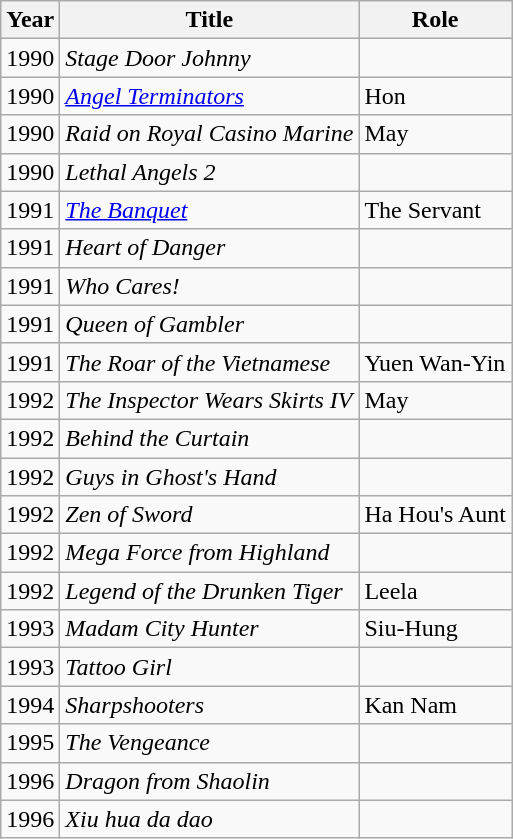<table class="wikitable sortable">
<tr>
<th>Year</th>
<th>Title</th>
<th>Role</th>
</tr>
<tr>
<td>1990</td>
<td><em>Stage Door Johnny</em></td>
<td></td>
</tr>
<tr>
<td>1990</td>
<td><em><a href='#'>Angel Terminators</a></em></td>
<td>Hon</td>
</tr>
<tr>
<td>1990</td>
<td><em>Raid on Royal Casino Marine</em></td>
<td>May</td>
</tr>
<tr>
<td>1990</td>
<td><em>Lethal Angels 2</em></td>
<td></td>
</tr>
<tr>
<td>1991</td>
<td><em><a href='#'>The Banquet</a></em></td>
<td>The Servant</td>
</tr>
<tr>
<td>1991</td>
<td><em>Heart of Danger</em></td>
<td></td>
</tr>
<tr>
<td>1991</td>
<td><em>Who Cares!</em></td>
<td></td>
</tr>
<tr>
<td>1991</td>
<td><em>Queen of Gambler</em></td>
<td></td>
</tr>
<tr>
<td>1991</td>
<td><em>The Roar of the Vietnamese</em></td>
<td>Yuen Wan-Yin</td>
</tr>
<tr>
<td>1992</td>
<td><em>The Inspector Wears Skirts IV</em></td>
<td>May</td>
</tr>
<tr>
<td>1992</td>
<td><em>Behind the Curtain</em></td>
<td></td>
</tr>
<tr>
<td>1992</td>
<td><em>Guys in Ghost's Hand</em></td>
<td></td>
</tr>
<tr>
<td>1992</td>
<td><em>Zen of Sword</em></td>
<td>Ha Hou's Aunt</td>
</tr>
<tr>
<td>1992</td>
<td><em>Mega Force from Highland</em></td>
<td></td>
</tr>
<tr>
<td>1992</td>
<td><em>Legend of the Drunken Tiger</em></td>
<td>Leela</td>
</tr>
<tr>
<td>1993</td>
<td><em>Madam City Hunter</em></td>
<td>Siu-Hung</td>
</tr>
<tr>
<td>1993</td>
<td><em>Tattoo Girl</em></td>
<td></td>
</tr>
<tr>
<td>1994</td>
<td><em>Sharpshooters</em></td>
<td>Kan Nam</td>
</tr>
<tr>
<td>1995</td>
<td><em>The Vengeance</em></td>
<td></td>
</tr>
<tr>
<td>1996</td>
<td><em>Dragon from Shaolin</em></td>
<td></td>
</tr>
<tr>
<td>1996</td>
<td><em>Xiu hua da dao</em></td>
<td></td>
</tr>
</table>
